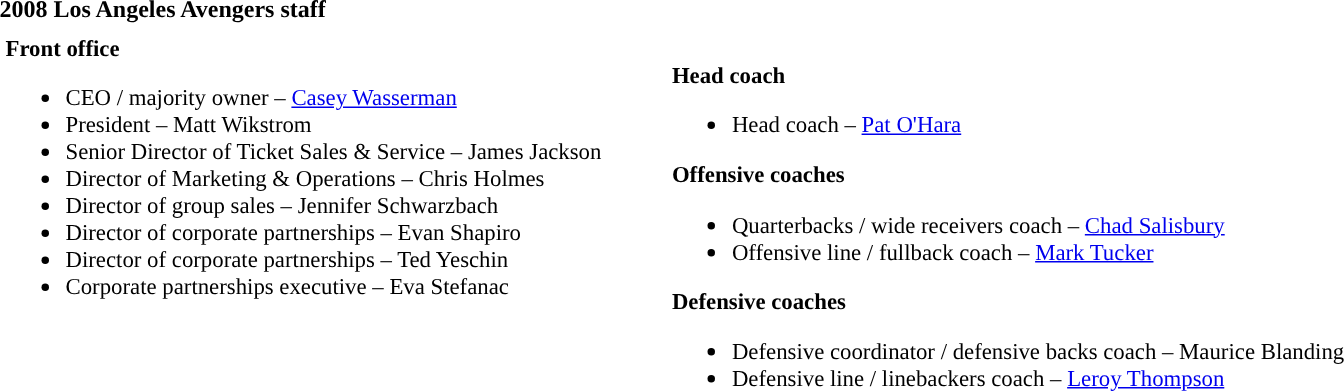<table class="toccolours" style="text-align: left;">
<tr>
<th colspan="7"><strong>2008 Los Angeles Avengers staff</strong></th>
</tr>
<tr>
<td colspan=7 align="right"></td>
</tr>
<tr>
<td valign="top"></td>
<td style="font-size: 95%;" valign="top"><strong>Front office</strong><br><ul><li>CEO / majority owner – <a href='#'>Casey Wasserman</a></li><li>President – Matt Wikstrom</li><li>Senior Director of Ticket Sales & Service – James Jackson</li><li>Director of Marketing & Operations – Chris Holmes</li><li>Director of group sales – Jennifer Schwarzbach</li><li>Director of corporate partnerships – Evan Shapiro</li><li>Director of corporate partnerships – Ted Yeschin</li><li>Corporate partnerships executive – Eva Stefanac</li></ul></td>
<td width="35"> </td>
<td valign="top"></td>
<td style="font-size: 95%;" valign="top"><br><strong>Head coach</strong><ul><li>Head coach – <a href='#'>Pat O'Hara</a></li></ul><strong>Offensive coaches</strong><ul><li>Quarterbacks / wide receivers coach – <a href='#'>Chad Salisbury</a></li><li>Offensive line / fullback coach – <a href='#'>Mark Tucker</a></li></ul><strong>Defensive coaches</strong><ul><li>Defensive coordinator / defensive backs coach – Maurice Blanding</li><li>Defensive line / linebackers coach – <a href='#'>Leroy Thompson</a></li></ul></td>
</tr>
</table>
